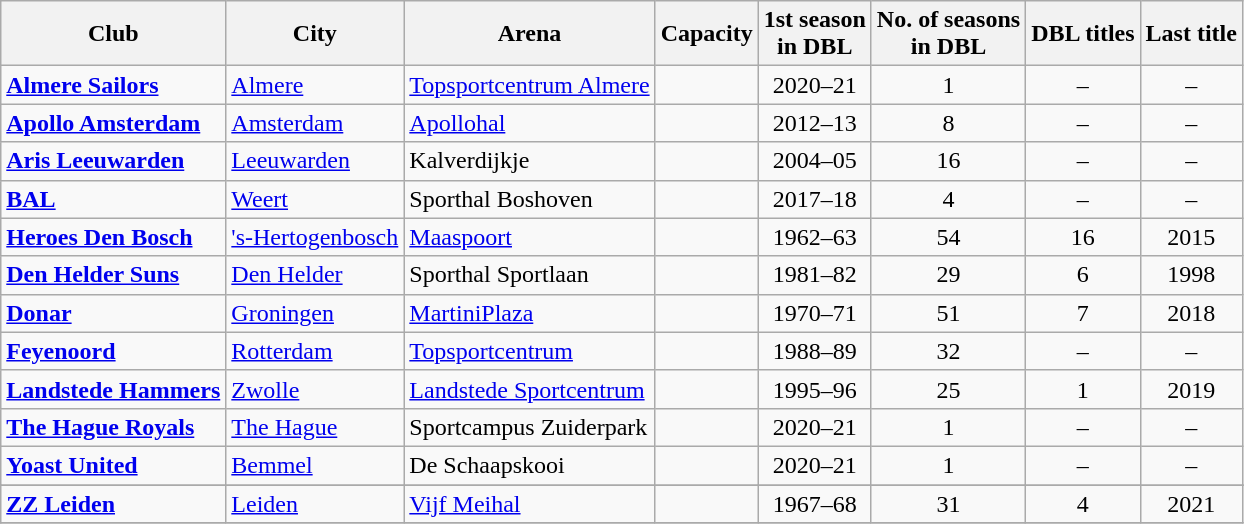<table class="wikitable sortable" style="text-align:center;font-size:100%;">
<tr>
<th>Club<br></th>
<th>City</th>
<th>Arena</th>
<th>Capacity</th>
<th>1st season<br>in DBL</th>
<th>No. of seasons<br>in DBL</th>
<th>DBL titles</th>
<th>Last title</th>
</tr>
<tr>
<td style="text-align:left;"><strong><a href='#'>Almere Sailors</a></strong></td>
<td style="text-align:left;"><a href='#'>Almere</a></td>
<td style="text-align:left;"><a href='#'>Topsportcentrum Almere</a></td>
<td></td>
<td>2020–21</td>
<td>1</td>
<td>–</td>
<td>–</td>
</tr>
<tr>
<td style="text-align:left;"><strong><a href='#'>Apollo Amsterdam</a></strong></td>
<td style="text-align:left;"><a href='#'>Amsterdam</a></td>
<td style="text-align:left;"><a href='#'>Apollohal</a></td>
<td></td>
<td>2012–13</td>
<td>8</td>
<td>–</td>
<td>–</td>
</tr>
<tr>
<td style="text-align:left;"><strong><a href='#'>Aris Leeuwarden</a></strong></td>
<td style="text-align:left;"><a href='#'>Leeuwarden</a></td>
<td style="text-align:left;">Kalverdijkje</td>
<td></td>
<td>2004–05</td>
<td>16</td>
<td>–</td>
<td>–</td>
</tr>
<tr>
<td style="text-align:left;"><strong><a href='#'>BAL</a></strong></td>
<td style="text-align:left;"><a href='#'>Weert</a></td>
<td style="text-align:left;">Sporthal Boshoven</td>
<td></td>
<td>2017–18</td>
<td>4</td>
<td>–</td>
<td>–</td>
</tr>
<tr>
<td style="text-align:left;"><strong><a href='#'>Heroes Den Bosch</a></strong></td>
<td style="text-align:left;"><a href='#'>'s-Hertogenbosch</a></td>
<td style="text-align:left;"><a href='#'>Maaspoort</a></td>
<td></td>
<td>1962–63</td>
<td>54</td>
<td>16</td>
<td>2015</td>
</tr>
<tr>
<td style="text-align:left;"><strong><a href='#'>Den Helder Suns</a></strong></td>
<td style="text-align:left;"><a href='#'>Den Helder</a></td>
<td style="text-align:left;">Sporthal Sportlaan</td>
<td></td>
<td>1981–82</td>
<td>29</td>
<td>6</td>
<td>1998</td>
</tr>
<tr>
<td style="text-align:left;"><strong><a href='#'>Donar</a></strong></td>
<td style="text-align:left;"><a href='#'>Groningen</a></td>
<td style="text-align:left;"><a href='#'>MartiniPlaza</a></td>
<td></td>
<td>1970–71</td>
<td>51</td>
<td>7</td>
<td>2018</td>
</tr>
<tr>
<td style="text-align:left;"><strong><a href='#'>Feyenoord</a></strong></td>
<td style="text-align:left;"><a href='#'>Rotterdam</a></td>
<td style="text-align:left;"><a href='#'>Topsportcentrum</a></td>
<td></td>
<td>1988–89</td>
<td>32</td>
<td>–</td>
<td>–</td>
</tr>
<tr>
<td style="text-align:left;"><strong><a href='#'>Landstede Hammers</a></strong></td>
<td style="text-align:left;"><a href='#'>Zwolle</a></td>
<td style="text-align:left;"><a href='#'>Landstede Sportcentrum</a></td>
<td></td>
<td>1995–96</td>
<td>25</td>
<td>1</td>
<td>2019</td>
</tr>
<tr>
<td style="text-align:left;"><strong><a href='#'>The Hague Royals</a></strong></td>
<td style="text-align:left;"><a href='#'>The Hague</a></td>
<td style="text-align:left;">Sportcampus Zuiderpark</td>
<td></td>
<td>2020–21</td>
<td>1</td>
<td>–</td>
<td>–</td>
</tr>
<tr>
<td style="text-align:left;"><strong><a href='#'>Yoast United</a></strong></td>
<td style="text-align:left;"><a href='#'>Bemmel</a></td>
<td style="text-align:left;">De Schaapskooi</td>
<td></td>
<td>2020–21</td>
<td>1</td>
<td>–</td>
<td>–</td>
</tr>
<tr>
</tr>
<tr>
<td style="text-align:left;"><strong><a href='#'>ZZ Leiden</a></strong></td>
<td style="text-align:left;"><a href='#'>Leiden</a></td>
<td style="text-align:left;"><a href='#'>Vijf Meihal</a></td>
<td></td>
<td>1967–68</td>
<td>31</td>
<td>4</td>
<td>2021</td>
</tr>
<tr>
</tr>
</table>
